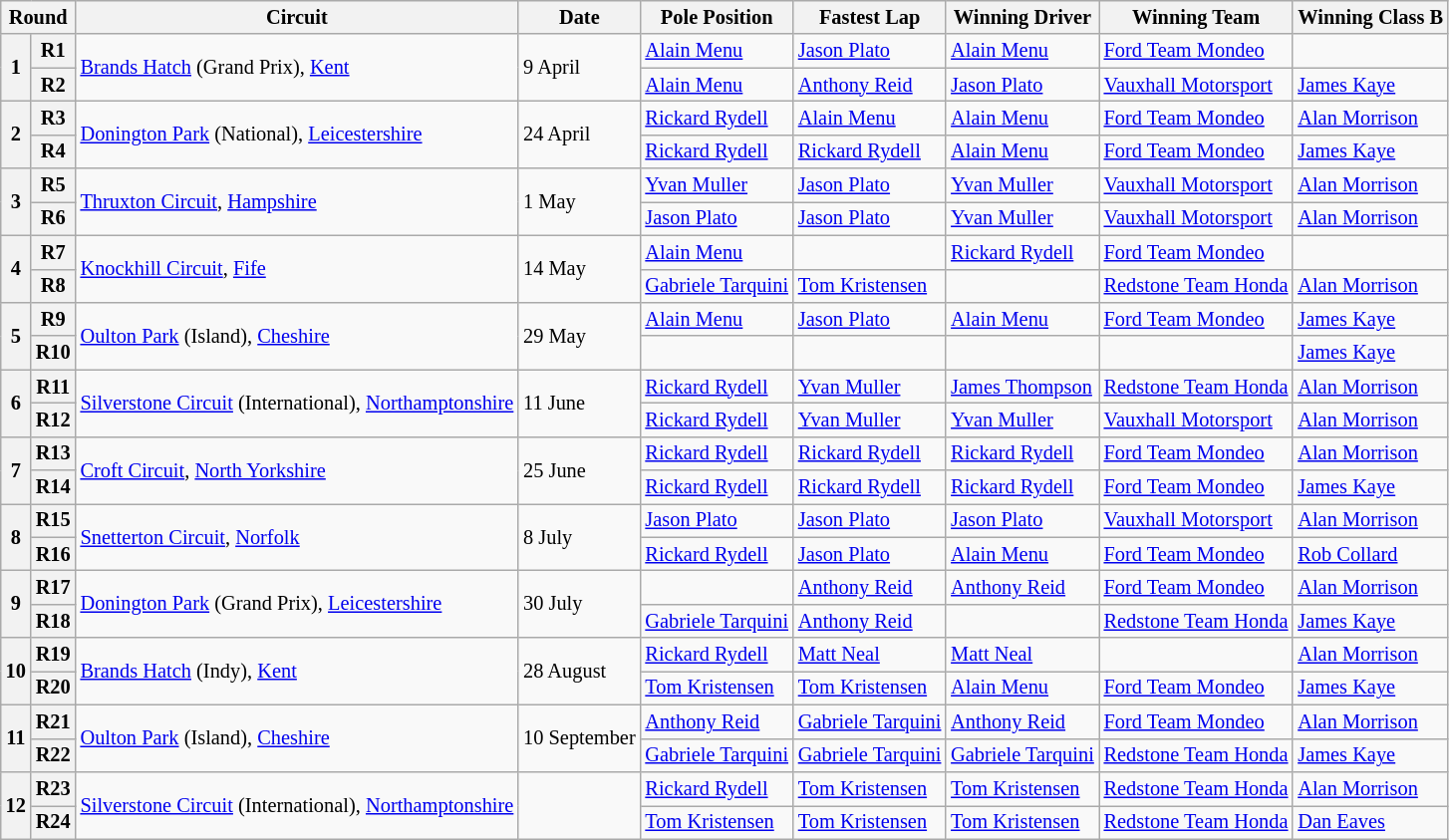<table class="wikitable" style="font-size: 85%">
<tr>
<th colspan=2>Round</th>
<th>Circuit</th>
<th>Date</th>
<th>Pole Position</th>
<th>Fastest Lap</th>
<th>Winning Driver</th>
<th>Winning Team</th>
<th>Winning Class B</th>
</tr>
<tr>
<th rowspan=2>1</th>
<th>R1</th>
<td rowspan=2><a href='#'>Brands Hatch</a> (Grand Prix), <a href='#'>Kent</a></td>
<td rowspan=2>9 April</td>
<td> <a href='#'>Alain Menu</a></td>
<td> <a href='#'>Jason Plato</a></td>
<td> <a href='#'>Alain Menu</a></td>
<td><a href='#'>Ford Team Mondeo</a></td>
<td></td>
</tr>
<tr>
<th>R2</th>
<td> <a href='#'>Alain Menu</a></td>
<td> <a href='#'>Anthony Reid</a></td>
<td> <a href='#'>Jason Plato</a></td>
<td><a href='#'>Vauxhall Motorsport</a></td>
<td> <a href='#'>James Kaye</a></td>
</tr>
<tr>
<th rowspan=2>2</th>
<th>R3</th>
<td rowspan=2><a href='#'>Donington Park</a> (National), <a href='#'>Leicestershire</a></td>
<td rowspan=2>24 April</td>
<td> <a href='#'>Rickard Rydell</a></td>
<td> <a href='#'>Alain Menu</a></td>
<td> <a href='#'>Alain Menu</a></td>
<td><a href='#'>Ford Team Mondeo</a></td>
<td> <a href='#'>Alan Morrison</a></td>
</tr>
<tr>
<th>R4</th>
<td> <a href='#'>Rickard Rydell</a></td>
<td> <a href='#'>Rickard Rydell</a></td>
<td> <a href='#'>Alain Menu</a></td>
<td><a href='#'>Ford Team Mondeo</a></td>
<td> <a href='#'>James Kaye</a></td>
</tr>
<tr>
<th rowspan=2>3</th>
<th>R5</th>
<td rowspan=2><a href='#'>Thruxton Circuit</a>, <a href='#'>Hampshire</a></td>
<td rowspan=2>1 May</td>
<td> <a href='#'>Yvan Muller</a></td>
<td> <a href='#'>Jason Plato</a></td>
<td> <a href='#'>Yvan Muller</a></td>
<td><a href='#'>Vauxhall Motorsport</a></td>
<td> <a href='#'>Alan Morrison</a></td>
</tr>
<tr>
<th>R6</th>
<td> <a href='#'>Jason Plato</a></td>
<td> <a href='#'>Jason Plato</a></td>
<td> <a href='#'>Yvan Muller</a></td>
<td><a href='#'>Vauxhall Motorsport</a></td>
<td> <a href='#'>Alan Morrison</a></td>
</tr>
<tr>
<th rowspan=2>4</th>
<th>R7</th>
<td rowspan=2><a href='#'>Knockhill Circuit</a>, <a href='#'>Fife</a></td>
<td rowspan=2>14 May</td>
<td> <a href='#'>Alain Menu</a></td>
<td></td>
<td> <a href='#'>Rickard Rydell</a></td>
<td><a href='#'>Ford Team Mondeo</a></td>
<td></td>
</tr>
<tr>
<th>R8</th>
<td> <a href='#'>Gabriele Tarquini</a></td>
<td> <a href='#'>Tom Kristensen</a></td>
<td></td>
<td><a href='#'>Redstone Team Honda</a></td>
<td> <a href='#'>Alan Morrison</a></td>
</tr>
<tr>
<th rowspan=2>5</th>
<th>R9</th>
<td rowspan=2><a href='#'>Oulton Park</a> (Island), <a href='#'>Cheshire</a></td>
<td rowspan=2>29 May</td>
<td> <a href='#'>Alain Menu</a></td>
<td> <a href='#'>Jason Plato</a></td>
<td> <a href='#'>Alain Menu</a></td>
<td><a href='#'>Ford Team Mondeo</a></td>
<td> <a href='#'>James Kaye</a></td>
</tr>
<tr>
<th>R10</th>
<td></td>
<td></td>
<td></td>
<td></td>
<td> <a href='#'>James Kaye</a></td>
</tr>
<tr>
<th rowspan=2>6</th>
<th>R11</th>
<td rowspan=2 nowrap><a href='#'>Silverstone Circuit</a> (International), <a href='#'>Northamptonshire</a></td>
<td rowspan=2>11 June</td>
<td> <a href='#'>Rickard Rydell</a></td>
<td> <a href='#'>Yvan Muller</a></td>
<td nowrap> <a href='#'>James Thompson</a></td>
<td><a href='#'>Redstone Team Honda</a></td>
<td> <a href='#'>Alan Morrison</a></td>
</tr>
<tr>
<th>R12</th>
<td> <a href='#'>Rickard Rydell</a></td>
<td> <a href='#'>Yvan Muller</a></td>
<td> <a href='#'>Yvan Muller</a></td>
<td><a href='#'>Vauxhall Motorsport</a></td>
<td> <a href='#'>Alan Morrison</a></td>
</tr>
<tr>
<th rowspan=2>7</th>
<th>R13</th>
<td rowspan=2><a href='#'>Croft Circuit</a>, <a href='#'>North Yorkshire</a></td>
<td rowspan=2>25 June</td>
<td> <a href='#'>Rickard Rydell</a></td>
<td> <a href='#'>Rickard Rydell</a></td>
<td> <a href='#'>Rickard Rydell</a></td>
<td><a href='#'>Ford Team Mondeo</a></td>
<td> <a href='#'>Alan Morrison</a></td>
</tr>
<tr>
<th>R14</th>
<td> <a href='#'>Rickard Rydell</a></td>
<td> <a href='#'>Rickard Rydell</a></td>
<td> <a href='#'>Rickard Rydell</a></td>
<td><a href='#'>Ford Team Mondeo</a></td>
<td> <a href='#'>James Kaye</a></td>
</tr>
<tr>
<th rowspan=2>8</th>
<th>R15</th>
<td rowspan=2><a href='#'>Snetterton Circuit</a>, <a href='#'>Norfolk</a></td>
<td rowspan=2>8 July</td>
<td> <a href='#'>Jason Plato</a></td>
<td> <a href='#'>Jason Plato</a></td>
<td> <a href='#'>Jason Plato</a></td>
<td><a href='#'>Vauxhall Motorsport</a></td>
<td> <a href='#'>Alan Morrison</a></td>
</tr>
<tr>
<th>R16</th>
<td> <a href='#'>Rickard Rydell</a></td>
<td> <a href='#'>Jason Plato</a></td>
<td> <a href='#'>Alain Menu</a></td>
<td><a href='#'>Ford Team Mondeo</a></td>
<td> <a href='#'>Rob Collard</a></td>
</tr>
<tr>
<th rowspan=2>9</th>
<th>R17</th>
<td rowspan=2><a href='#'>Donington Park</a> (Grand Prix), <a href='#'>Leicestershire</a></td>
<td rowspan=2>30 July</td>
<td></td>
<td> <a href='#'>Anthony Reid</a></td>
<td> <a href='#'>Anthony Reid</a></td>
<td><a href='#'>Ford Team Mondeo</a></td>
<td> <a href='#'>Alan Morrison</a></td>
</tr>
<tr>
<th>R18</th>
<td> <a href='#'>Gabriele Tarquini</a></td>
<td> <a href='#'>Anthony Reid</a></td>
<td></td>
<td><a href='#'>Redstone Team Honda</a></td>
<td> <a href='#'>James Kaye</a></td>
</tr>
<tr>
<th rowspan=2>10</th>
<th>R19</th>
<td rowspan=2><a href='#'>Brands Hatch</a> (Indy), <a href='#'>Kent</a></td>
<td rowspan=2>28 August</td>
<td> <a href='#'>Rickard Rydell</a></td>
<td> <a href='#'>Matt Neal</a></td>
<td> <a href='#'>Matt Neal</a></td>
<td></td>
<td> <a href='#'>Alan Morrison</a></td>
</tr>
<tr>
<th>R20</th>
<td> <a href='#'>Tom Kristensen</a></td>
<td> <a href='#'>Tom Kristensen</a></td>
<td> <a href='#'>Alain Menu</a></td>
<td><a href='#'>Ford Team Mondeo</a></td>
<td> <a href='#'>James Kaye</a></td>
</tr>
<tr>
<th rowspan=2>11</th>
<th>R21</th>
<td rowspan=2><a href='#'>Oulton Park</a> (Island), <a href='#'>Cheshire</a></td>
<td rowspan=2>10 September</td>
<td> <a href='#'>Anthony Reid</a></td>
<td> <a href='#'>Gabriele Tarquini</a></td>
<td> <a href='#'>Anthony Reid</a></td>
<td><a href='#'>Ford Team Mondeo</a></td>
<td> <a href='#'>Alan Morrison</a></td>
</tr>
<tr>
<th>R22</th>
<td> <a href='#'>Gabriele Tarquini</a></td>
<td> <a href='#'>Gabriele Tarquini</a></td>
<td> <a href='#'>Gabriele Tarquini</a></td>
<td><a href='#'>Redstone Team Honda</a></td>
<td> <a href='#'>James Kaye</a></td>
</tr>
<tr>
<th rowspan=2>12</th>
<th>R23</th>
<td rowspan=2><a href='#'>Silverstone Circuit</a> (International), <a href='#'>Northamptonshire</a></td>
<td rowspan=2></td>
<td> <a href='#'>Rickard Rydell</a></td>
<td> <a href='#'>Tom Kristensen</a></td>
<td> <a href='#'>Tom Kristensen</a></td>
<td><a href='#'>Redstone Team Honda</a></td>
<td> <a href='#'>Alan Morrison</a></td>
</tr>
<tr>
<th>R24</th>
<td> <a href='#'>Tom Kristensen</a></td>
<td> <a href='#'>Tom Kristensen</a></td>
<td> <a href='#'>Tom Kristensen</a></td>
<td><a href='#'>Redstone Team Honda</a></td>
<td> <a href='#'>Dan Eaves</a></td>
</tr>
</table>
